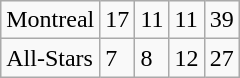<table class="wikitable">
<tr>
<td>Montreal</td>
<td>17</td>
<td>11</td>
<td>11</td>
<td>39</td>
</tr>
<tr>
<td>All-Stars</td>
<td>7</td>
<td>8</td>
<td>12</td>
<td>27</td>
</tr>
</table>
